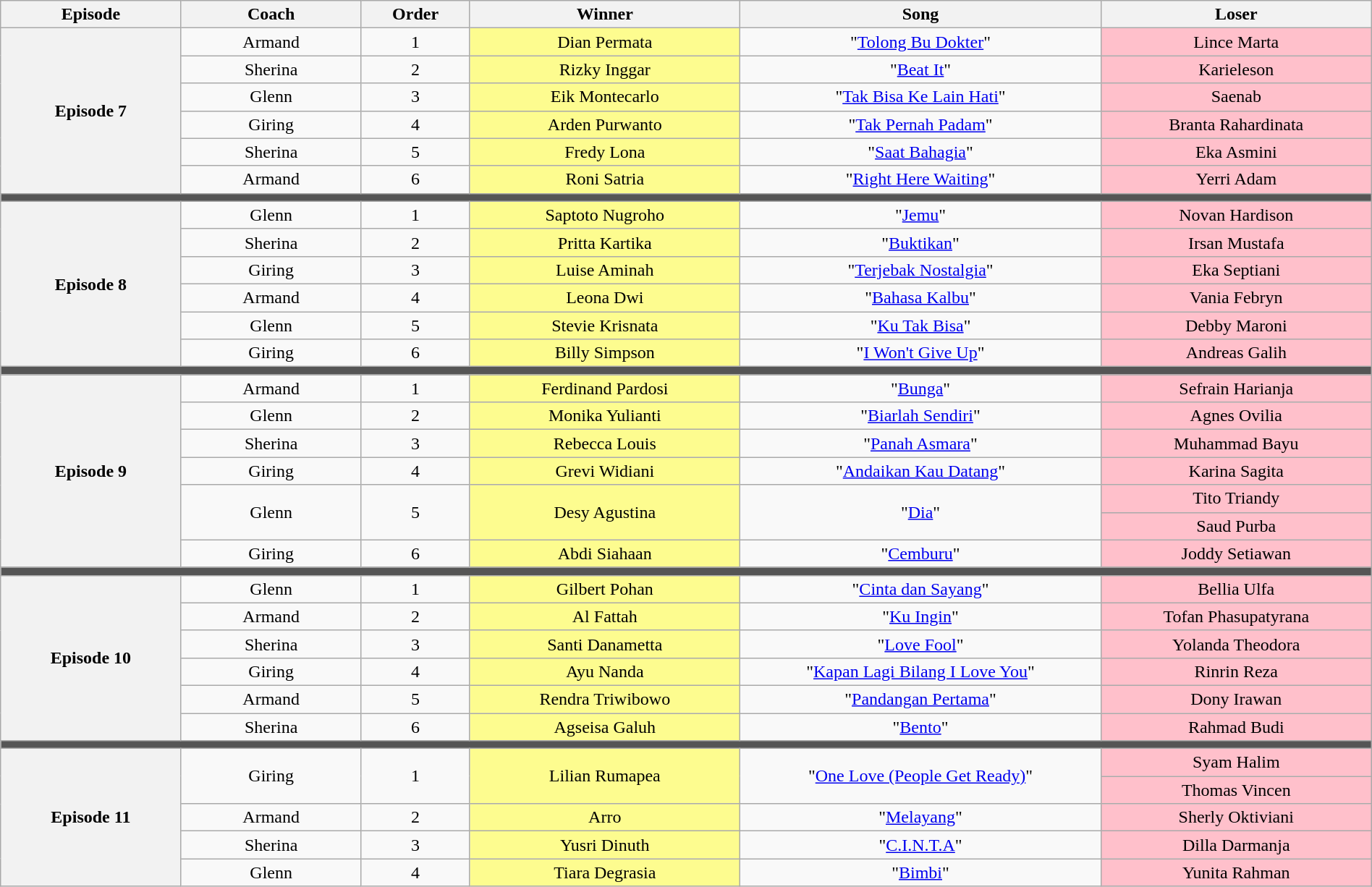<table class="wikitable" style="text-align: center; width:100%;">
<tr>
<th style="width:10%;">Episode</th>
<th style="width:10%;">Coach</th>
<th style="width:06%;">Order</th>
<th style="width:15%;">Winner</th>
<th style="width:20%;">Song</th>
<th style="width:15%;">Loser</th>
</tr>
<tr>
<th rowspan=6>Episode 7 <br></th>
<td>Armand</td>
<td>1</td>
<td style="background:#fdfc8f;">Dian Permata</td>
<td>"<a href='#'>Tolong Bu Dokter</a>"</td>
<td style="background:pink;">Lince Marta</td>
</tr>
<tr>
<td>Sherina</td>
<td>2</td>
<td style="background:#fdfc8f;">Rizky Inggar</td>
<td>"<a href='#'>Beat It</a>"</td>
<td style="background:pink;">Karieleson</td>
</tr>
<tr>
<td>Glenn</td>
<td>3</td>
<td style="background:#fdfc8f;">Eik Montecarlo</td>
<td>"<a href='#'>Tak Bisa Ke Lain Hati</a>"</td>
<td style="background:pink;">Saenab</td>
</tr>
<tr>
<td>Giring</td>
<td>4</td>
<td style="background:#fdfc8f;">Arden Purwanto</td>
<td>"<a href='#'>Tak Pernah Padam</a>"</td>
<td style="background:pink;">Branta Rahardinata</td>
</tr>
<tr>
<td>Sherina</td>
<td>5</td>
<td style="background:#fdfc8f;">Fredy Lona</td>
<td>"<a href='#'>Saat Bahagia</a>"</td>
<td style="background:pink;">Eka Asmini</td>
</tr>
<tr>
<td>Armand</td>
<td>6</td>
<td style="background:#fdfc8f;">Roni Satria</td>
<td>"<a href='#'>Right Here Waiting</a>"</td>
<td style="background:pink;">Yerri Adam</td>
</tr>
<tr>
<td colspan="6" style="background:#555;"></td>
</tr>
<tr>
<th rowspan=6>Episode 8 <br></th>
<td>Glenn</td>
<td>1</td>
<td style="background:#fdfc8f;">Saptoto Nugroho</td>
<td>"<a href='#'>Jemu</a>"</td>
<td style="background:pink;">Novan Hardison</td>
</tr>
<tr>
<td>Sherina</td>
<td>2</td>
<td style="background:#fdfc8f;">Pritta Kartika</td>
<td>"<a href='#'>Buktikan</a>"</td>
<td style="background:pink;">Irsan Mustafa</td>
</tr>
<tr>
<td>Giring</td>
<td>3</td>
<td style="background:#fdfc8f;">Luise Aminah</td>
<td>"<a href='#'>Terjebak Nostalgia</a>"</td>
<td style="background:pink;">Eka Septiani</td>
</tr>
<tr>
<td>Armand</td>
<td>4</td>
<td style="background:#fdfc8f;">Leona Dwi</td>
<td>"<a href='#'>Bahasa Kalbu</a>"</td>
<td style="background:pink;">Vania Febryn</td>
</tr>
<tr>
<td>Glenn</td>
<td>5</td>
<td style="background:#fdfc8f;">Stevie Krisnata</td>
<td>"<a href='#'>Ku Tak Bisa</a>"</td>
<td style="background:pink;">Debby Maroni</td>
</tr>
<tr>
<td>Giring</td>
<td>6</td>
<td style="background:#fdfc8f;">Billy Simpson</td>
<td>"<a href='#'>I Won't Give Up</a>"</td>
<td style="background:pink;">Andreas Galih</td>
</tr>
<tr>
<td colspan="6" style="background:#555;"></td>
</tr>
<tr>
<th rowspan=7>Episode 9 <br></th>
<td>Armand</td>
<td>1</td>
<td style="background:#fdfc8f;">Ferdinand Pardosi</td>
<td>"<a href='#'>Bunga</a>"</td>
<td style="background:pink;">Sefrain Harianja</td>
</tr>
<tr>
<td>Glenn</td>
<td>2</td>
<td style="background:#fdfc8f;">Monika Yulianti</td>
<td>"<a href='#'>Biarlah Sendiri</a>"</td>
<td style="background:pink;">Agnes Ovilia</td>
</tr>
<tr>
<td>Sherina</td>
<td>3</td>
<td style="background:#fdfc8f;">Rebecca Louis</td>
<td>"<a href='#'>Panah Asmara</a>"</td>
<td style="background:pink;">Muhammad Bayu</td>
</tr>
<tr>
<td>Giring</td>
<td>4</td>
<td style="background:#fdfc8f;">Grevi Widiani</td>
<td>"<a href='#'>Andaikan Kau Datang</a>"</td>
<td style="background:pink;">Karina Sagita</td>
</tr>
<tr>
<td rowspan=2>Glenn</td>
<td rowspan=2>5</td>
<td rowspan=2 style="background:#fdfc8f;">Desy Agustina</td>
<td rowspan=2>"<a href='#'>Dia</a>"</td>
<td style="background:pink;">Tito Triandy</td>
</tr>
<tr>
<td style="background:pink;">Saud Purba</td>
</tr>
<tr>
<td>Giring</td>
<td>6</td>
<td style="background:#fdfc8f;">Abdi Siahaan</td>
<td>"<a href='#'>Cemburu</a>"</td>
<td style="background:pink;">Joddy Setiawan</td>
</tr>
<tr>
<td colspan="6" style="background:#555;"></td>
</tr>
<tr>
<th rowspan=6>Episode 10 <br></th>
<td>Glenn</td>
<td>1</td>
<td style="background:#fdfc8f;">Gilbert Pohan</td>
<td>"<a href='#'>Cinta dan Sayang</a>"</td>
<td style="background:pink;">Bellia Ulfa</td>
</tr>
<tr>
<td>Armand</td>
<td>2</td>
<td style="background:#fdfc8f;">Al Fattah</td>
<td>"<a href='#'>Ku Ingin</a>"</td>
<td style="background:pink;">Tofan Phasupatyrana</td>
</tr>
<tr>
<td>Sherina</td>
<td>3</td>
<td style="background:#fdfc8f;">Santi Danametta</td>
<td>"<a href='#'>Love Fool</a>"</td>
<td style="background:pink;">Yolanda Theodora</td>
</tr>
<tr>
<td>Giring</td>
<td>4</td>
<td style="background:#fdfc8f;">Ayu Nanda</td>
<td>"<a href='#'>Kapan Lagi Bilang I Love You</a>"</td>
<td style="background:pink;">Rinrin Reza</td>
</tr>
<tr>
<td>Armand</td>
<td>5</td>
<td style="background:#fdfc8f;">Rendra Triwibowo</td>
<td>"<a href='#'>Pandangan Pertama</a>"</td>
<td style="background:pink;">Dony Irawan</td>
</tr>
<tr>
<td>Sherina</td>
<td>6</td>
<td style="background:#fdfc8f;">Agseisa Galuh</td>
<td>"<a href='#'>Bento</a>"</td>
<td style="background:pink;">Rahmad Budi</td>
</tr>
<tr>
<td colspan="6" style="background:#555;"></td>
</tr>
<tr>
<th rowspan=5>Episode 11 <br></th>
<td rowspan=2>Giring</td>
<td rowspan=2>1</td>
<td rowspan=2 style="background:#fdfc8f;">Lilian Rumapea</td>
<td rowspan=2>"<a href='#'>One Love (People Get Ready)</a>"</td>
<td style="background:pink;">Syam Halim</td>
</tr>
<tr>
<td style="background:pink;">Thomas Vincen</td>
</tr>
<tr>
<td>Armand</td>
<td>2</td>
<td style="background:#fdfc8f;">Arro</td>
<td>"<a href='#'>Melayang</a>"</td>
<td style="background:pink;">Sherly Oktiviani</td>
</tr>
<tr>
<td>Sherina</td>
<td>3</td>
<td style="background:#fdfc8f;">Yusri Dinuth</td>
<td>"<a href='#'>C.I.N.T.A</a>"</td>
<td style="background:pink;">Dilla Darmanja</td>
</tr>
<tr>
<td>Glenn</td>
<td>4</td>
<td style="background:#fdfc8f;">Tiara Degrasia</td>
<td>"<a href='#'>Bimbi</a>"</td>
<td style="background:pink;">Yunita Rahman</td>
</tr>
</table>
